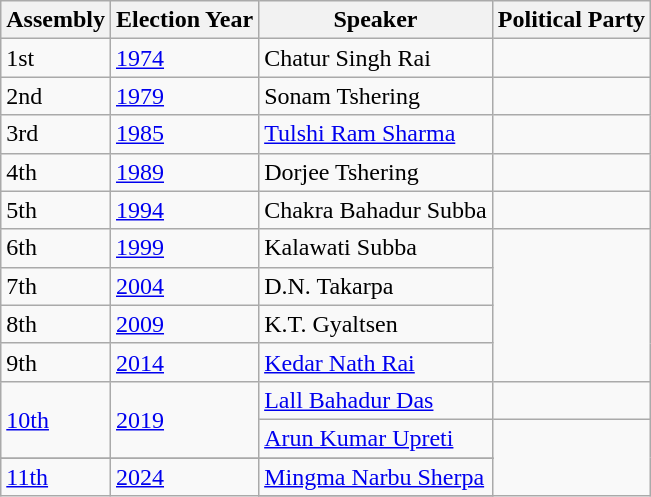<table class="wikitable sortable">
<tr>
<th>Assembly</th>
<th>Election Year</th>
<th>Speaker</th>
<th colspan=2>Political Party</th>
</tr>
<tr>
<td>1st</td>
<td><a href='#'>1974</a></td>
<td>Chatur Singh Rai</td>
<td></td>
</tr>
<tr>
<td>2nd</td>
<td><a href='#'>1979</a></td>
<td>Sonam Tshering</td>
<td></td>
</tr>
<tr>
<td>3rd</td>
<td><a href='#'>1985</a></td>
<td><a href='#'>Tulshi Ram Sharma</a></td>
<td></td>
</tr>
<tr>
<td>4th</td>
<td><a href='#'>1989</a></td>
<td>Dorjee Tshering</td>
</tr>
<tr>
<td>5th</td>
<td><a href='#'>1994</a></td>
<td>Chakra Bahadur Subba</td>
<td></td>
</tr>
<tr>
<td>6th</td>
<td><a href='#'>1999</a></td>
<td>Kalawati Subba</td>
</tr>
<tr>
<td>7th</td>
<td><a href='#'>2004</a></td>
<td>D.N. Takarpa</td>
</tr>
<tr>
<td>8th</td>
<td><a href='#'>2009</a></td>
<td>K.T. Gyaltsen</td>
</tr>
<tr>
<td>9th</td>
<td><a href='#'>2014</a></td>
<td><a href='#'>Kedar Nath Rai</a></td>
</tr>
<tr>
<td rowspan="2"><a href='#'>10th</a></td>
<td rowspan="2"><a href='#'>2019</a></td>
<td><a href='#'>Lall Bahadur Das</a></td>
<td></td>
</tr>
<tr>
<td><a href='#'>Arun Kumar Upreti</a></td>
</tr>
<tr>
</tr>
<tr>
<td rowspan="2"><a href='#'>11th</a></td>
<td rowspan="2"><a href='#'>2024</a></td>
<td><a href='#'>Mingma Narbu Sherpa</a></td>
</tr>
<tr>
</tr>
</table>
